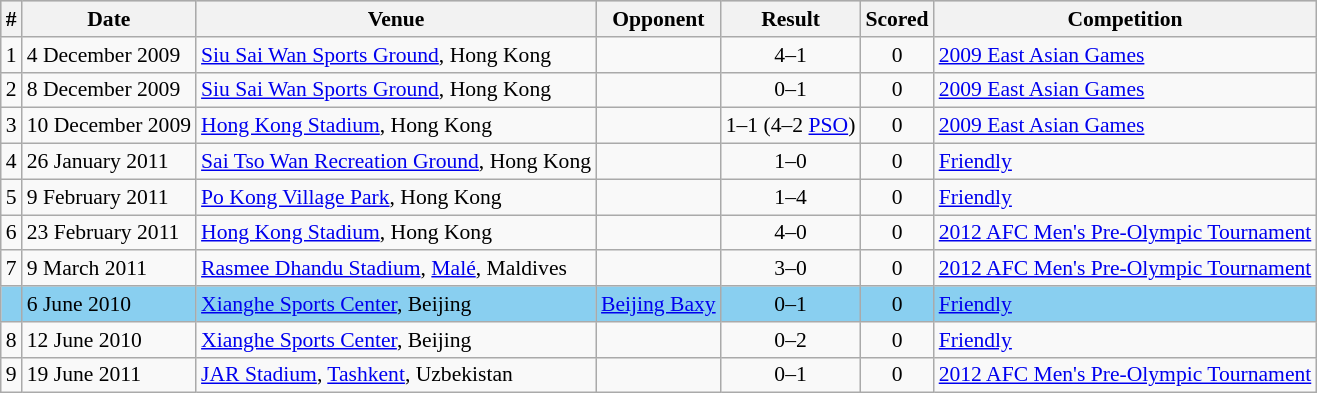<table class="wikitable" style="font-size:90%; text-align: left;">
<tr bgcolor="#CCCCCC" align="center">
<th>#</th>
<th>Date</th>
<th>Venue</th>
<th>Opponent</th>
<th>Result</th>
<th>Scored</th>
<th>Competition</th>
</tr>
<tr>
<td>1</td>
<td>4 December 2009</td>
<td><a href='#'>Siu Sai Wan Sports Ground</a>, Hong Kong</td>
<td></td>
<td align=center>4–1</td>
<td align=center>0</td>
<td><a href='#'>2009 East Asian Games</a></td>
</tr>
<tr>
<td>2</td>
<td>8 December 2009</td>
<td><a href='#'>Siu Sai Wan Sports Ground</a>, Hong Kong</td>
<td></td>
<td align=center>0–1</td>
<td align=center>0</td>
<td><a href='#'>2009 East Asian Games</a></td>
</tr>
<tr>
<td>3</td>
<td>10 December 2009</td>
<td><a href='#'>Hong Kong Stadium</a>, Hong Kong</td>
<td></td>
<td align=center>1–1 (4–2 <a href='#'>PSO</a>)</td>
<td align=center>0</td>
<td><a href='#'>2009 East Asian Games</a></td>
</tr>
<tr>
<td>4</td>
<td>26 January 2011</td>
<td><a href='#'>Sai Tso Wan Recreation Ground</a>, Hong Kong</td>
<td></td>
<td align=center>1–0</td>
<td align=center>0</td>
<td><a href='#'>Friendly</a></td>
</tr>
<tr>
<td>5</td>
<td>9 February 2011</td>
<td><a href='#'>Po Kong Village Park</a>, Hong Kong</td>
<td></td>
<td align=center>1–4</td>
<td align=center>0</td>
<td><a href='#'>Friendly</a></td>
</tr>
<tr>
<td>6</td>
<td>23 February 2011</td>
<td><a href='#'>Hong Kong Stadium</a>, Hong Kong</td>
<td></td>
<td align=center>4–0</td>
<td align=center>0</td>
<td><a href='#'>2012 AFC Men's Pre-Olympic Tournament</a></td>
</tr>
<tr>
<td>7</td>
<td>9 March 2011</td>
<td><a href='#'>Rasmee Dhandu Stadium</a>, <a href='#'>Malé</a>, Maldives</td>
<td></td>
<td align=center>3–0</td>
<td align=center>0</td>
<td><a href='#'>2012 AFC Men's Pre-Olympic Tournament</a></td>
</tr>
<tr style="background-color:#89CFF0">
<td></td>
<td>6 June 2010</td>
<td><a href='#'>Xianghe Sports Center</a>, Beijing</td>
<td><a href='#'>Beijing Baxy</a></td>
<td align=center>0–1</td>
<td align=center>0</td>
<td><a href='#'>Friendly</a></td>
</tr>
<tr>
<td>8</td>
<td>12 June 2010</td>
<td><a href='#'>Xianghe Sports Center</a>, Beijing</td>
<td></td>
<td align=center>0–2</td>
<td align=center>0</td>
<td><a href='#'>Friendly</a></td>
</tr>
<tr>
<td>9</td>
<td>19 June 2011</td>
<td><a href='#'>JAR Stadium</a>, <a href='#'>Tashkent</a>, Uzbekistan</td>
<td></td>
<td align=center>0–1</td>
<td align=center>0</td>
<td><a href='#'>2012 AFC Men's Pre-Olympic Tournament</a></td>
</tr>
</table>
